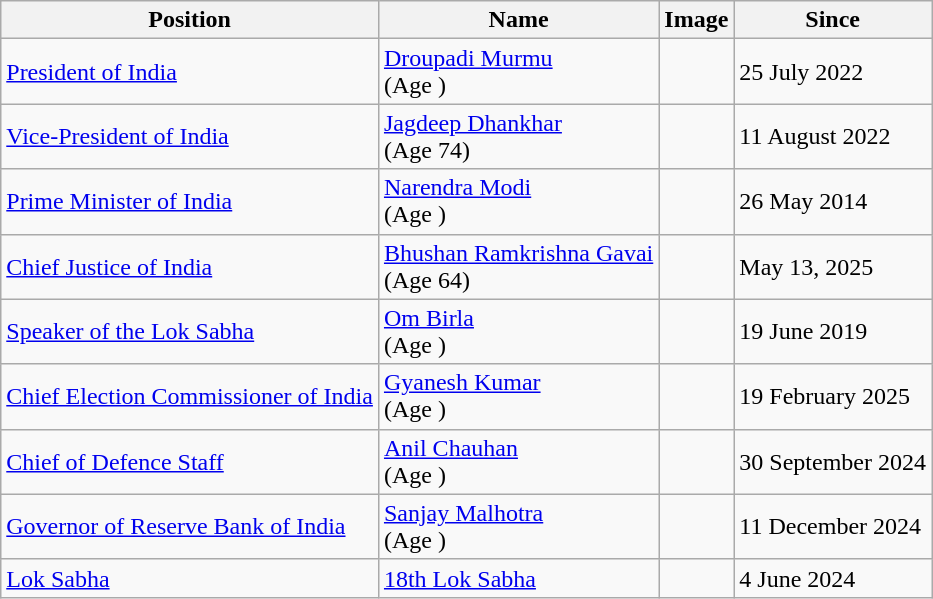<table class="wikitable">
<tr>
<th>Position</th>
<th>Name</th>
<th>Image</th>
<th>Since</th>
</tr>
<tr>
<td><a href='#'>President of India</a></td>
<td><a href='#'>Droupadi Murmu</a><br>(Age )</td>
<td></td>
<td>25 July 2022</td>
</tr>
<tr>
<td><a href='#'>Vice-President of India</a></td>
<td><a href='#'>Jagdeep Dhankhar</a><br>(Age 74)</td>
<td></td>
<td>11 August 2022</td>
</tr>
<tr>
<td><a href='#'>Prime Minister of India</a></td>
<td><a href='#'>Narendra Modi</a><br>(Age )</td>
<td></td>
<td>26 May 2014</td>
</tr>
<tr>
<td><a href='#'>Chief Justice of India</a></td>
<td><a href='#'>Bhushan Ramkrishna Gavai</a><br>(Age 64)</td>
<td></td>
<td>May 13, 2025</td>
</tr>
<tr>
<td><a href='#'>Speaker of the Lok Sabha</a></td>
<td><a href='#'>Om Birla</a><br>(Age )</td>
<td></td>
<td>19 June 2019</td>
</tr>
<tr>
<td><a href='#'>Chief Election Commissioner of India</a></td>
<td><a href='#'>Gyanesh Kumar</a><br>(Age )</td>
<td></td>
<td>19 February 2025</td>
</tr>
<tr>
<td><a href='#'>Chief of Defence Staff</a></td>
<td><a href='#'>Anil Chauhan</a><br>(Age )</td>
<td></td>
<td>30 September 2024</td>
</tr>
<tr>
<td><a href='#'>Governor of Reserve Bank of India</a></td>
<td><a href='#'>Sanjay Malhotra</a><br>(Age )</td>
<td></td>
<td>11 December 2024</td>
</tr>
<tr>
<td><a href='#'>Lok Sabha</a></td>
<td><a href='#'>18th Lok Sabha</a></td>
<td></td>
<td>4 June 2024</td>
</tr>
</table>
